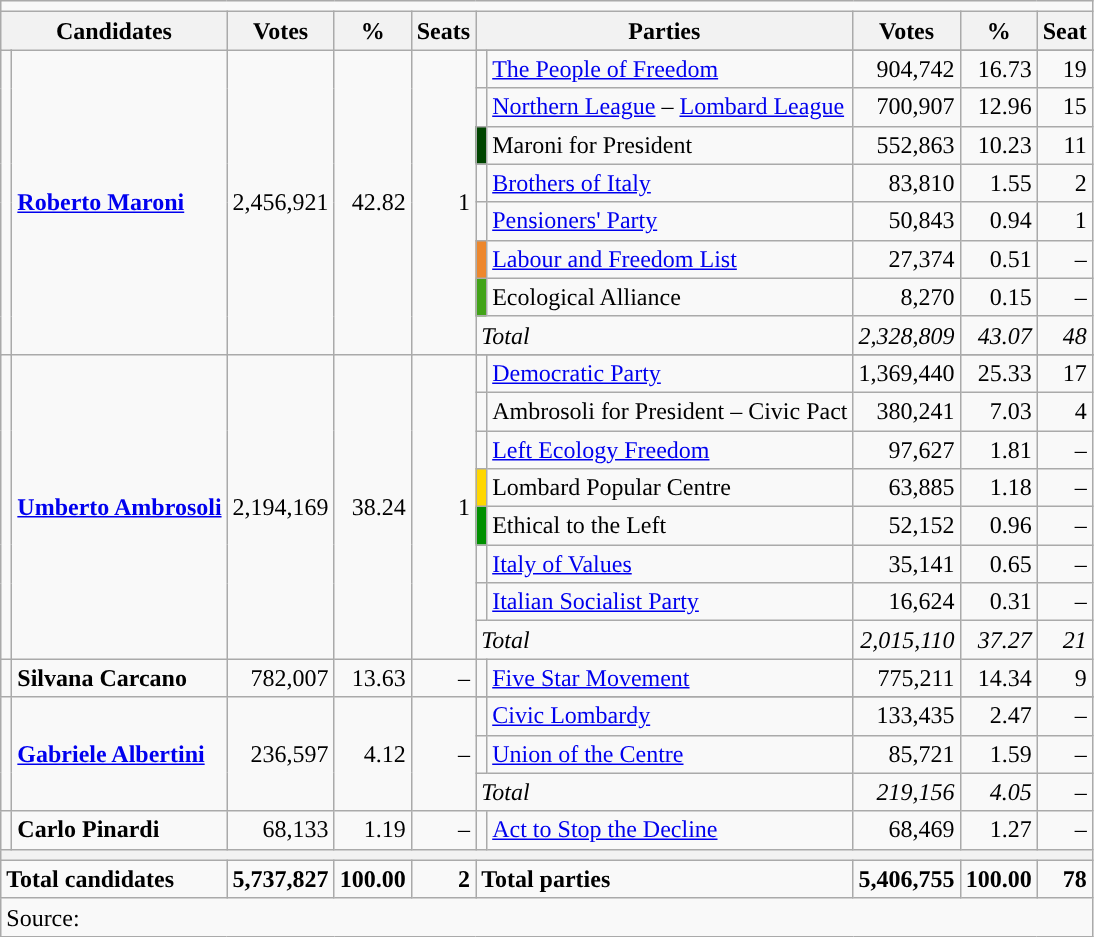<table class="wikitable">
<tr>
<td colspan=10></td>
</tr>
<tr>
<th colspan=2>Candidates</th>
<th>Votes</th>
<th>%</th>
<th>Seats</th>
<th colspan=2>Parties</th>
<th>Votes</th>
<th>%</th>
<th>Seat</th>
</tr>
<tr>
<td rowspan=9></td>
<td rowspan=9><strong><a href='#'>Roberto Maroni</a></strong></td>
<td rowspan=9 align=right>2,456,921</td>
<td rowspan=9 align=right>42.82</td>
<td rowspan=9 align=right>1</td>
</tr>
<tr>
<td></td>
<td><a href='#'>The People of Freedom</a></td>
<td align=right>904,742</td>
<td align=right>16.73</td>
<td align=right>19</td>
</tr>
<tr>
<td></td>
<td><a href='#'>Northern League</a> – <a href='#'>Lombard League</a></td>
<td align=right>700,907</td>
<td align=right>12.96</td>
<td align=right>15</td>
</tr>
<tr>
<td bgcolor="#004500"></td>
<td>Maroni for President</td>
<td align=right>552,863</td>
<td align=right>10.23</td>
<td align=right>11</td>
</tr>
<tr>
<td></td>
<td><a href='#'>Brothers of Italy</a></td>
<td align=right>83,810</td>
<td align=right>1.55</td>
<td align=right>2</td>
</tr>
<tr>
<td></td>
<td><a href='#'>Pensioners' Party</a></td>
<td align=right>50,843</td>
<td align=right>0.94</td>
<td align=right>1</td>
</tr>
<tr>
<td bgcolor="#ED872D"></td>
<td><a href='#'>Labour and Freedom List</a></td>
<td align=right>27,374</td>
<td align=right>0.51</td>
<td align=right>–</td>
</tr>
<tr>
<td bgcolor="#41A317"></td>
<td>Ecological Alliance</td>
<td align=right>8,270</td>
<td align=right>0.15</td>
<td align=right>–</td>
</tr>
<tr>
<td colspan=2><em>Total</em></td>
<td align=right><em>2,328,809</em></td>
<td align=right><em>43.07</em></td>
<td align=right><em>48</em></td>
</tr>
<tr>
<td rowspan=9></td>
<td rowspan=9 align=left><strong><a href='#'>Umberto Ambrosoli</a></strong></td>
<td rowspan=9 align=right>2,194,169</td>
<td rowspan=9 align=right>38.24</td>
<td rowspan=9 align=right>1</td>
</tr>
<tr>
<td></td>
<td><a href='#'>Democratic Party</a></td>
<td align=right>1,369,440</td>
<td align=right>25.33</td>
<td align=right>17</td>
</tr>
<tr>
<td></td>
<td>Ambrosoli for President – Civic Pact</td>
<td align=right>380,241</td>
<td align=right>7.03</td>
<td align=right>4</td>
</tr>
<tr>
<td></td>
<td><a href='#'>Left Ecology Freedom</a></td>
<td align=right>97,627</td>
<td align=right>1.81</td>
<td align=right>–</td>
</tr>
<tr>
<td bgcolor="gold"></td>
<td>Lombard Popular Centre</td>
<td align=right>63,885</td>
<td align=right>1.18</td>
<td align=right>–</td>
</tr>
<tr>
<td bgcolor="#009000"></td>
<td>Ethical to the Left</td>
<td align=right>52,152</td>
<td align=right>0.96</td>
<td align=right>–</td>
</tr>
<tr>
<td></td>
<td><a href='#'>Italy of Values</a></td>
<td align=right>35,141</td>
<td align=right>0.65</td>
<td align=right>–</td>
</tr>
<tr>
<td></td>
<td><a href='#'>Italian Socialist Party</a></td>
<td align=right>16,624</td>
<td align=right>0.31</td>
<td align=right>–</td>
</tr>
<tr>
<td colspan=2><em>Total</em></td>
<td align=right><em>2,015,110</em></td>
<td align=right><em>37.27</em></td>
<td align=right><em>21</em></td>
</tr>
<tr>
<td></td>
<td><strong>Silvana Carcano</strong></td>
<td align=right>782,007</td>
<td align=right>13.63</td>
<td align=right>–</td>
<td></td>
<td><a href='#'>Five Star Movement</a></td>
<td align=right>775,211</td>
<td align=right>14.34</td>
<td align=right>9</td>
</tr>
<tr>
<td rowspan=4></td>
<td rowspan=4><strong><a href='#'>Gabriele Albertini</a></strong></td>
<td rowspan=4 align=right>236,597</td>
<td rowspan=4 align=right>4.12</td>
<td rowspan=4 align=right>–</td>
</tr>
<tr>
<td></td>
<td><a href='#'>Civic Lombardy</a></td>
<td align=right>133,435</td>
<td align=right>2.47</td>
<td align=right>–</td>
</tr>
<tr>
<td></td>
<td><a href='#'>Union of the Centre</a></td>
<td align=right>85,721</td>
<td align=right>1.59</td>
<td align=right>–</td>
</tr>
<tr>
<td colspan=2><em>Total</em></td>
<td align=right><em>219,156</em></td>
<td align=right><em>4.05</em></td>
<td align=right><em>–</em></td>
</tr>
<tr>
<td></td>
<td><strong>Carlo Pinardi</strong></td>
<td align=right>68,133</td>
<td align=right>1.19</td>
<td align=right>–</td>
<td></td>
<td><a href='#'>Act to Stop the Decline</a></td>
<td align=right>68,469</td>
<td align=right>1.27</td>
<td align=right>–</td>
</tr>
<tr>
<th colspan=10></th>
</tr>
<tr>
<td colspan=2><strong>Total candidates</strong></td>
<td align=right><strong>5,737,827</strong></td>
<td align=right><strong>100.00</strong></td>
<td align=right><strong>2</strong></td>
<td colspan=2><strong>Total parties</strong></td>
<td align=right><strong>5,406,755</strong></td>
<td align=right><strong>100.00</strong></td>
<td align=right><strong>78</strong></td>
</tr>
<tr>
<td colspan=10>Source: </td>
</tr>
</table>
